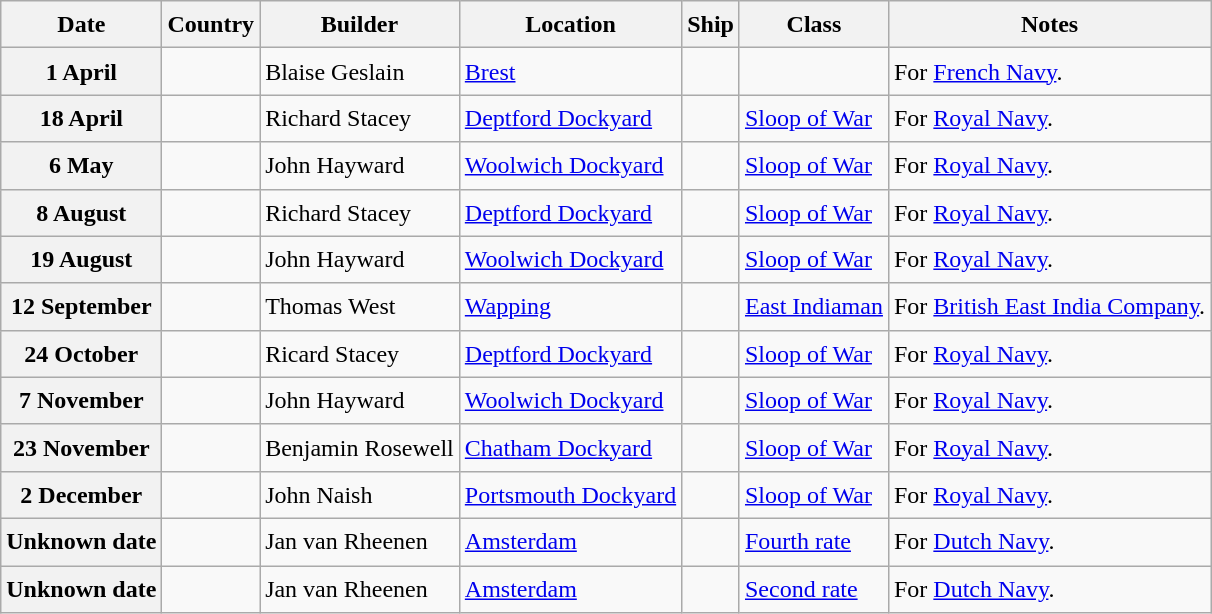<table class="wikitable sortable" style="font-size:1.00em; line-height:1.5em;">
<tr>
<th>Date</th>
<th>Country</th>
<th>Builder</th>
<th>Location</th>
<th>Ship</th>
<th>Class</th>
<th>Notes</th>
</tr>
<tr ---->
<th>1 April</th>
<td></td>
<td>Blaise Geslain</td>
<td><a href='#'>Brest</a></td>
<td><strong></strong></td>
<td></td>
<td>For <a href='#'>French Navy</a>.</td>
</tr>
<tr ---->
<th>18 April</th>
<td></td>
<td>Richard Stacey</td>
<td><a href='#'>Deptford Dockyard</a></td>
<td><strong></strong></td>
<td><a href='#'>Sloop of War</a></td>
<td>For <a href='#'>Royal Navy</a>.</td>
</tr>
<tr ---->
<th>6 May</th>
<td></td>
<td>John Hayward</td>
<td><a href='#'>Woolwich Dockyard</a></td>
<td><strong></strong></td>
<td><a href='#'>Sloop of War</a></td>
<td>For <a href='#'>Royal Navy</a>.</td>
</tr>
<tr ---->
<th>8 August</th>
<td></td>
<td>Richard Stacey</td>
<td><a href='#'>Deptford Dockyard</a></td>
<td><strong></strong></td>
<td><a href='#'>Sloop of War</a></td>
<td>For <a href='#'>Royal Navy</a>.</td>
</tr>
<tr ---->
<th>19 August</th>
<td></td>
<td>John Hayward</td>
<td><a href='#'>Woolwich Dockyard</a></td>
<td><strong></strong></td>
<td><a href='#'>Sloop of War</a></td>
<td>For <a href='#'>Royal Navy</a>.</td>
</tr>
<tr ---->
<th>12 September</th>
<td></td>
<td>Thomas West</td>
<td><a href='#'>Wapping</a></td>
<td><strong></strong></td>
<td><a href='#'>East Indiaman</a></td>
<td>For <a href='#'>British East India Company</a>.</td>
</tr>
<tr ---->
<th>24 October</th>
<td></td>
<td>Ricard Stacey</td>
<td><a href='#'>Deptford Dockyard</a></td>
<td><strong></strong></td>
<td><a href='#'>Sloop of War</a></td>
<td>For <a href='#'>Royal Navy</a>.</td>
</tr>
<tr ---->
<th>7 November</th>
<td></td>
<td>John Hayward</td>
<td><a href='#'>Woolwich Dockyard</a></td>
<td><strong></strong></td>
<td><a href='#'>Sloop of War</a></td>
<td>For <a href='#'>Royal Navy</a>.</td>
</tr>
<tr ---->
<th>23 November</th>
<td></td>
<td>Benjamin Rosewell</td>
<td><a href='#'>Chatham Dockyard</a></td>
<td><strong></strong></td>
<td><a href='#'>Sloop of War</a></td>
<td>For <a href='#'>Royal Navy</a>.</td>
</tr>
<tr ---->
<th>2 December</th>
<td></td>
<td>John Naish</td>
<td><a href='#'>Portsmouth Dockyard</a></td>
<td><strong></strong></td>
<td><a href='#'>Sloop of War</a></td>
<td>For <a href='#'>Royal Navy</a>.</td>
</tr>
<tr ---->
<th>Unknown date</th>
<td></td>
<td>Jan van Rheenen</td>
<td><a href='#'>Amsterdam</a></td>
<td><strong></strong></td>
<td><a href='#'>Fourth rate</a></td>
<td>For <a href='#'>Dutch Navy</a>.</td>
</tr>
<tr ---->
<th>Unknown date</th>
<td></td>
<td>Jan van Rheenen</td>
<td><a href='#'>Amsterdam</a></td>
<td><strong></strong></td>
<td><a href='#'>Second rate</a></td>
<td>For <a href='#'>Dutch Navy</a>.</td>
</tr>
</table>
